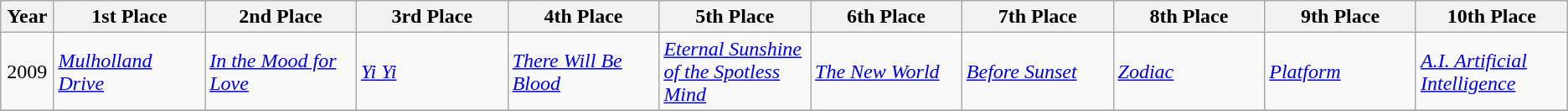<table class="wikitable">
<tr>
<th scope="col" width="3%">Year</th>
<th scope="col" width="9%">1st Place</th>
<th scope="col" width="9%">2nd Place</th>
<th scope="col" width="9%">3rd Place</th>
<th scope="col" width="9%">4th Place</th>
<th scope="col" width="9%">5th Place</th>
<th scope="col" width="9%">6th Place</th>
<th scope="col" width="9%">7th Place</th>
<th scope="col" width="9%">8th Place</th>
<th scope="col" width="9%">9th Place</th>
<th scope="col" width="9%">10th Place</th>
</tr>
<tr>
<td align="center">2009</td>
<td><em><a href='#'>Mulholland Drive</a></em><br></td>
<td><em><a href='#'>In the Mood for Love</a></em><br></td>
<td><em><a href='#'>Yi Yi</a></em><br></td>
<td><em><a href='#'>There Will Be Blood</a></em><br></td>
<td><em><a href='#'>Eternal Sunshine of the Spotless Mind</a></em><br></td>
<td><em><a href='#'>The New World</a></em><br></td>
<td><em><a href='#'>Before Sunset</a></em><br></td>
<td><em><a href='#'>Zodiac</a></em><br></td>
<td><em><a href='#'>Platform</a></em><br></td>
<td><em><a href='#'>A.I. Artificial Intelligence</a></em><br></td>
</tr>
<tr>
</tr>
</table>
